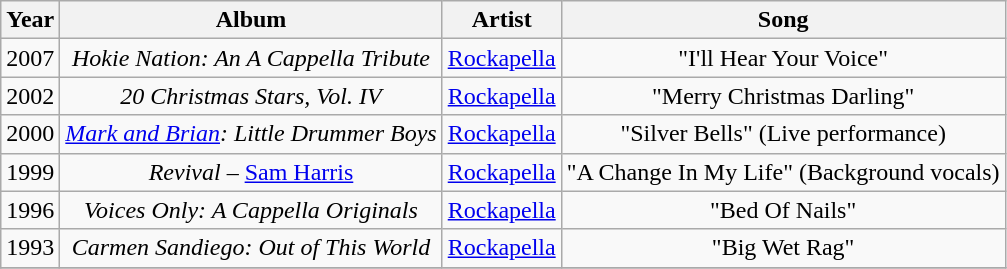<table class="wikitable">
<tr>
<th align="center" valign="top"><strong>Year</strong></th>
<th align="center" valign="top"><strong>Album</strong></th>
<th align="center" valign="top"><strong>Artist</strong></th>
<th align="center" valign="top"><strong>Song</strong></th>
</tr>
<tr>
<td align="center" valign="middle">2007</td>
<td align="center" valign="middle"><em>Hokie Nation: An A Cappella Tribute</em></td>
<td align="center" valign="middle"><a href='#'>Rockapella</a></td>
<td align="center" valign="middle">"I'll Hear Your Voice"</td>
</tr>
<tr>
<td align="center" valign="middle">2002</td>
<td align="center" valign="middle"><em>20 Christmas Stars, Vol. IV</em></td>
<td align="center" valign="middle"><a href='#'>Rockapella</a></td>
<td align="center" valign="middle">"Merry Christmas Darling"</td>
</tr>
<tr>
<td align="center" valign="middle">2000</td>
<td align="center" valign="middle"><em><a href='#'>Mark and Brian</a>: Little Drummer Boys</em></td>
<td align="center" valign="middle"><a href='#'>Rockapella</a></td>
<td align="center" valign="middle">"Silver Bells"  (Live performance)</td>
</tr>
<tr>
<td align="center" valign="middle">1999</td>
<td align="center" valign="middle"><em>Revival</em> – <a href='#'>Sam Harris</a></td>
<td align="center" valign="middle"><a href='#'>Rockapella</a></td>
<td align="center" valign="middle">"A Change In My Life" (Background vocals)</td>
</tr>
<tr>
<td align="center" valign="middle">1996</td>
<td align="center" valign="middle"><em>Voices Only: A Cappella Originals</em></td>
<td align="center" valign="middle"><a href='#'>Rockapella</a></td>
<td align="center" valign="middle">"Bed Of Nails"</td>
</tr>
<tr>
<td align="center" valign="middle">1993</td>
<td align="center" valign="middle"><em>Carmen Sandiego: Out of This World</em></td>
<td align="center" valign="middle"><a href='#'>Rockapella</a></td>
<td align="center" valign="middle">"Big Wet Rag"</td>
</tr>
<tr>
</tr>
</table>
